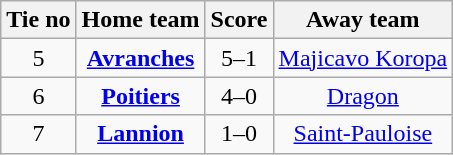<table class="wikitable" style="text-align:center">
<tr>
<th>Tie no</th>
<th>Home team</th>
<th>Score</th>
<th>Away team</th>
</tr>
<tr>
<td>5</td>
<td><strong><a href='#'>Avranches</a></strong></td>
<td>5–1</td>
<td><a href='#'>Majicavo Koropa</a></td>
</tr>
<tr>
<td>6</td>
<td><strong><a href='#'>Poitiers</a></strong></td>
<td>4–0</td>
<td><a href='#'>Dragon</a></td>
</tr>
<tr>
<td>7</td>
<td><strong><a href='#'>Lannion</a></strong></td>
<td>1–0</td>
<td><a href='#'>Saint-Pauloise</a></td>
</tr>
</table>
